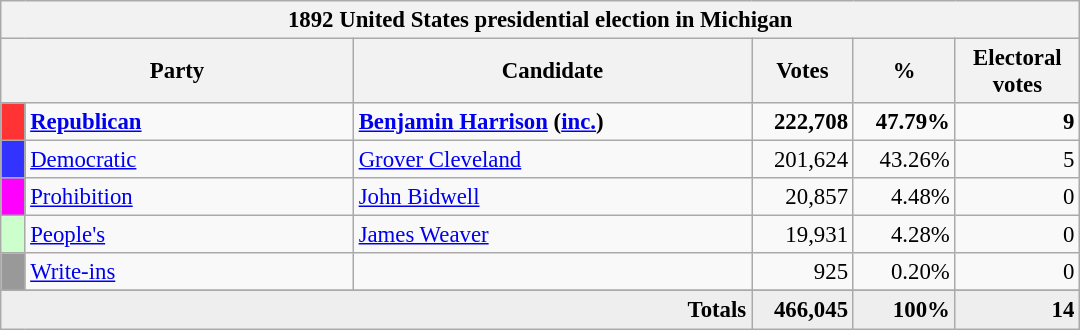<table class="wikitable" style="font-size: 95%;">
<tr>
<th colspan="6">1892 United States presidential election in Michigan</th>
</tr>
<tr>
<th colspan="2" style="width: 15em">Party</th>
<th style="width: 17em">Candidate</th>
<th style="width: 4em">Votes</th>
<th style="width: 4em">%</th>
<th style="width: 5em">Electoral votes</th>
</tr>
<tr>
<th style="background-color:#FF3333; width: 3px"></th>
<td style="width: 130px"><strong><a href='#'>Republican</a></strong></td>
<td><strong><a href='#'>Benjamin Harrison</a> (<a href='#'>inc.</a>)</strong></td>
<td align="right"><strong>222,708</strong></td>
<td align="right"><strong>47.79%</strong></td>
<td align="right"><strong>9</strong></td>
</tr>
<tr>
<th style="background-color:#3333FF; width: 3px"></th>
<td style="width: 130px"><a href='#'>Democratic</a></td>
<td><a href='#'>Grover Cleveland</a></td>
<td align="right">201,624</td>
<td align="right">43.26%</td>
<td align="right">5</td>
</tr>
<tr>
<th style="background-color:#FF00FF; width: 3px"></th>
<td style="width: 130px"><a href='#'>Prohibition</a></td>
<td><a href='#'>John Bidwell</a></td>
<td align="right">20,857</td>
<td align="right">4.48%</td>
<td align="right">0</td>
</tr>
<tr>
<th style="background-color:#CCFFCC; width: 3px"></th>
<td style="width: 130px"><a href='#'>People's</a></td>
<td><a href='#'>James Weaver</a></td>
<td align="right">19,931</td>
<td align="right">4.28%</td>
<td align="right">0</td>
</tr>
<tr>
<th style="background-color:#999; width: 3px"></th>
<td style="width: 130px"><a href='#'>Write-ins</a></td>
<td></td>
<td align="right">925</td>
<td align="right">0.20%</td>
<td align="right">0</td>
</tr>
<tr>
</tr>
<tr bgcolor="#EEEEEE">
<td colspan="3" align="right"><strong>Totals</strong></td>
<td align="right"><strong>466,045</strong></td>
<td align="right"><strong>100%</strong></td>
<td align="right"><strong>14</strong></td>
</tr>
</table>
